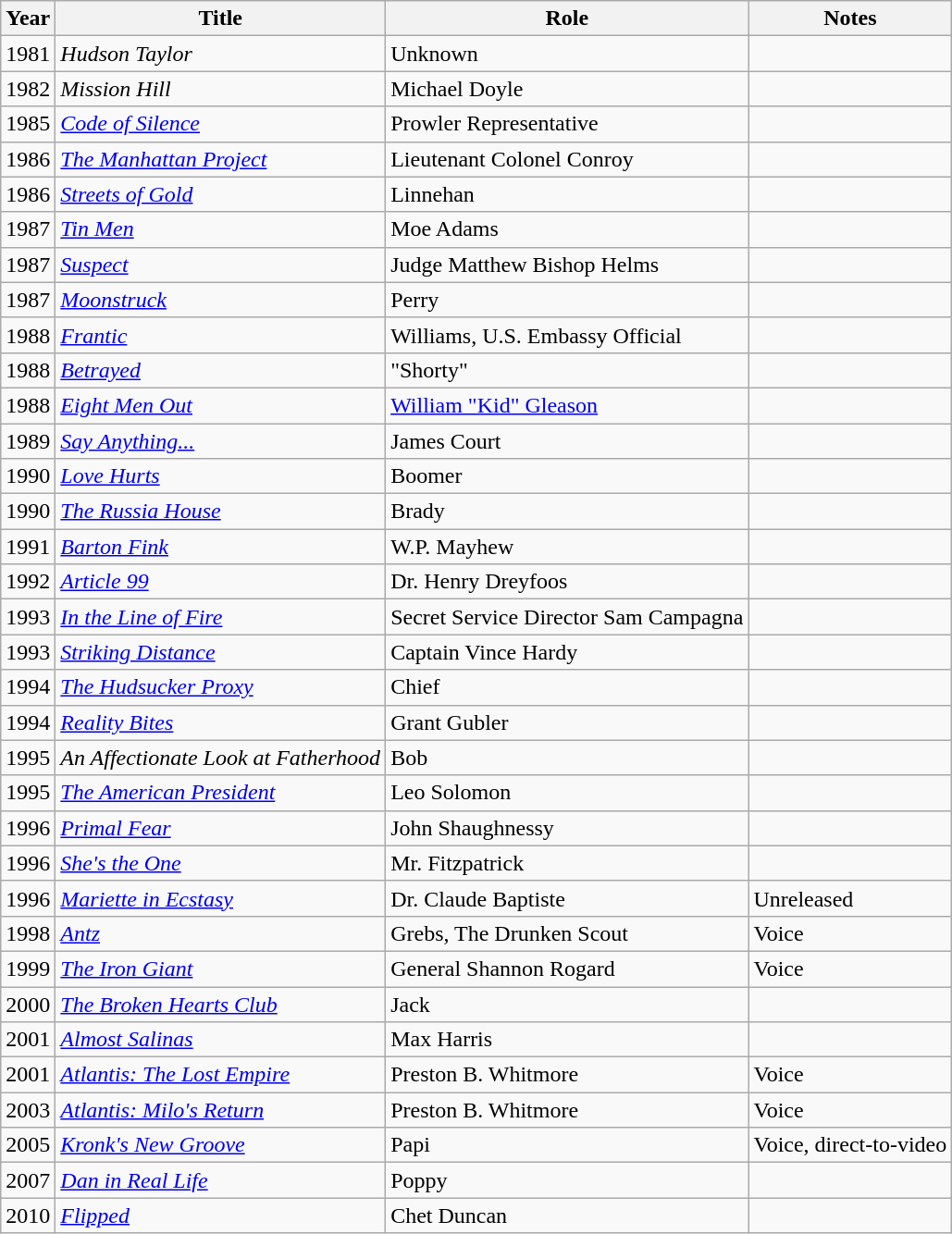<table class="wikitable sortable">
<tr>
<th>Year</th>
<th>Title</th>
<th>Role</th>
<th class="unsortable">Notes</th>
</tr>
<tr>
<td>1981</td>
<td><em>Hudson Taylor</em></td>
<td>Unknown</td>
<td></td>
</tr>
<tr>
<td>1982</td>
<td><em>Mission Hill</em></td>
<td>Michael Doyle</td>
<td></td>
</tr>
<tr>
<td>1985</td>
<td><em><a href='#'>Code of Silence</a></em></td>
<td>Prowler Representative</td>
<td></td>
</tr>
<tr>
<td>1986</td>
<td><em><a href='#'>The Manhattan Project</a></em></td>
<td>Lieutenant Colonel Conroy</td>
<td></td>
</tr>
<tr>
<td>1986</td>
<td><em><a href='#'>Streets of Gold</a></em></td>
<td>Linnehan</td>
<td></td>
</tr>
<tr>
<td>1987</td>
<td><em><a href='#'>Tin Men</a></em></td>
<td>Moe Adams</td>
<td></td>
</tr>
<tr>
<td>1987</td>
<td><em><a href='#'>Suspect</a></em></td>
<td>Judge Matthew Bishop Helms</td>
<td></td>
</tr>
<tr>
<td>1987</td>
<td><em><a href='#'>Moonstruck</a></em></td>
<td>Perry</td>
<td></td>
</tr>
<tr>
<td>1988</td>
<td><em><a href='#'>Frantic</a></em></td>
<td>Williams, U.S. Embassy Official</td>
<td></td>
</tr>
<tr>
<td>1988</td>
<td><em><a href='#'>Betrayed</a></em></td>
<td>"Shorty"</td>
<td></td>
</tr>
<tr>
<td>1988</td>
<td><em><a href='#'>Eight Men Out</a></em></td>
<td><a href='#'>William "Kid" Gleason</a></td>
<td></td>
</tr>
<tr>
<td>1989</td>
<td><em><a href='#'>Say Anything...</a></em></td>
<td>James Court</td>
<td></td>
</tr>
<tr>
<td>1990</td>
<td><em><a href='#'>Love Hurts</a></em></td>
<td>Boomer</td>
<td></td>
</tr>
<tr>
<td>1990</td>
<td><em><a href='#'>The Russia House</a></em></td>
<td>Brady</td>
<td></td>
</tr>
<tr>
<td>1991</td>
<td><em><a href='#'>Barton Fink</a></em></td>
<td>W.P. Mayhew</td>
<td></td>
</tr>
<tr>
<td>1992</td>
<td><em><a href='#'>Article 99</a></em></td>
<td>Dr. Henry Dreyfoos</td>
<td></td>
</tr>
<tr>
<td>1993</td>
<td><em><a href='#'>In the Line of Fire</a></em></td>
<td>Secret Service Director Sam Campagna</td>
<td></td>
</tr>
<tr>
<td>1993</td>
<td><em><a href='#'>Striking Distance</a></em></td>
<td>Captain Vince Hardy</td>
<td></td>
</tr>
<tr>
<td>1994</td>
<td><em><a href='#'>The Hudsucker Proxy</a></em></td>
<td>Chief</td>
<td></td>
</tr>
<tr>
<td>1994</td>
<td><em><a href='#'>Reality Bites</a></em></td>
<td>Grant Gubler</td>
<td></td>
</tr>
<tr>
<td>1995</td>
<td><em>An Affectionate Look at Fatherhood</em></td>
<td>Bob</td>
<td></td>
</tr>
<tr>
<td>1995</td>
<td><em><a href='#'>The American President</a></em></td>
<td>Leo Solomon</td>
<td></td>
</tr>
<tr>
<td>1996</td>
<td><em><a href='#'>Primal Fear</a></em></td>
<td>John Shaughnessy</td>
<td></td>
</tr>
<tr>
<td>1996</td>
<td><em><a href='#'>She's the One</a></em></td>
<td>Mr. Fitzpatrick</td>
<td></td>
</tr>
<tr>
<td>1996</td>
<td><em><a href='#'>Mariette in Ecstasy</a></em></td>
<td>Dr. Claude Baptiste</td>
<td>Unreleased</td>
</tr>
<tr>
<td>1998</td>
<td><em><a href='#'>Antz</a></em></td>
<td>Grebs, The Drunken Scout</td>
<td>Voice</td>
</tr>
<tr>
<td>1999</td>
<td><em><a href='#'>The Iron Giant</a></em></td>
<td>General Shannon Rogard</td>
<td>Voice</td>
</tr>
<tr>
<td>2000</td>
<td><em><a href='#'>The Broken Hearts Club</a></em></td>
<td>Jack</td>
<td></td>
</tr>
<tr>
<td>2001</td>
<td><em><a href='#'>Almost Salinas</a></em></td>
<td>Max Harris</td>
<td></td>
</tr>
<tr>
<td>2001</td>
<td><em><a href='#'>Atlantis: The Lost Empire</a></em></td>
<td>Preston B. Whitmore</td>
<td>Voice</td>
</tr>
<tr>
<td>2003</td>
<td><em><a href='#'>Atlantis: Milo's Return</a></em></td>
<td>Preston B. Whitmore</td>
<td>Voice</td>
</tr>
<tr>
<td>2005</td>
<td><em><a href='#'>Kronk's New Groove</a></em></td>
<td>Papi</td>
<td>Voice, direct-to-video</td>
</tr>
<tr>
<td>2007</td>
<td><em><a href='#'>Dan in Real Life</a></em></td>
<td>Poppy</td>
<td></td>
</tr>
<tr>
<td>2010</td>
<td><em><a href='#'>Flipped</a></em></td>
<td>Chet Duncan</td>
<td></td>
</tr>
</table>
